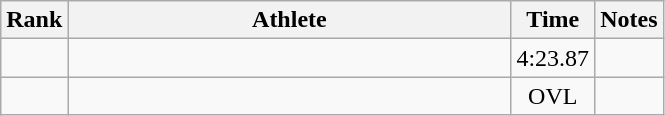<table class="wikitable" style="text-align:center">
<tr>
<th>Rank</th>
<th Style="width:18em">Athlete</th>
<th>Time</th>
<th>Notes</th>
</tr>
<tr>
<td></td>
<td style="text-align:left"><br></td>
<td>4:23.87</td>
<td></td>
</tr>
<tr>
<td></td>
<td style="text-align:left"><br></td>
<td>OVL</td>
<td></td>
</tr>
</table>
